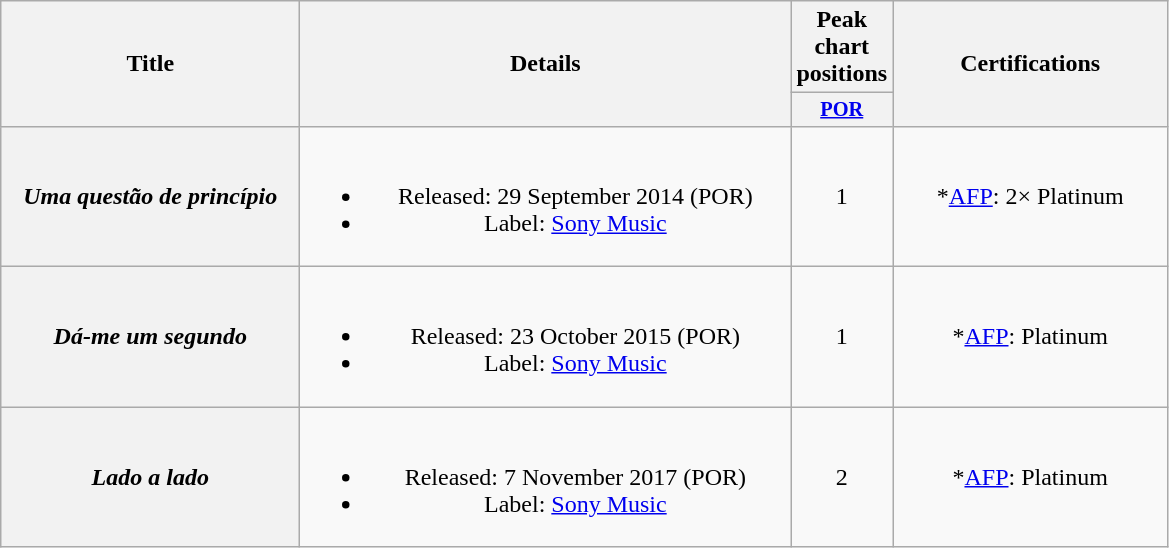<table class="wikitable plainrowheaders" style="text-align:center;">
<tr>
<th rowspan="2" scope="col" style="width:12em;">Title</th>
<th rowspan="2" scope="col" style="width:20em;">Details</th>
<th colspan="1" scope="col">Peak chart positions</th>
<th rowspan="2" scope="col" style="width:11em;">Certifications</th>
</tr>
<tr>
<th scope="col" style="width:3em;font-size:85%;"><a href='#'>POR</a><br></th>
</tr>
<tr>
<th scope="row"><em>Uma questão de princípio</em></th>
<td><br><ul><li>Released: 29 September 2014 <span>(POR)</span></li><li>Label: <a href='#'>Sony Music</a></li></ul></td>
<td>1</td>
<td>*<a href='#'>AFP</a>: 2× Platinum</td>
</tr>
<tr>
<th scope="row"><em>Dá-me um segundo</em></th>
<td><br><ul><li>Released: 23 October 2015 <span>(POR)</span></li><li>Label: <a href='#'>Sony Music</a></li></ul></td>
<td>1</td>
<td>*<a href='#'>AFP</a>: Platinum</td>
</tr>
<tr>
<th scope="row"><em>Lado a lado</em></th>
<td><br><ul><li>Released: 7 November 2017 <span>(POR)</span></li><li>Label: <a href='#'>Sony Music</a></li></ul></td>
<td>2</td>
<td>*<a href='#'>AFP</a>: Platinum</td>
</tr>
</table>
